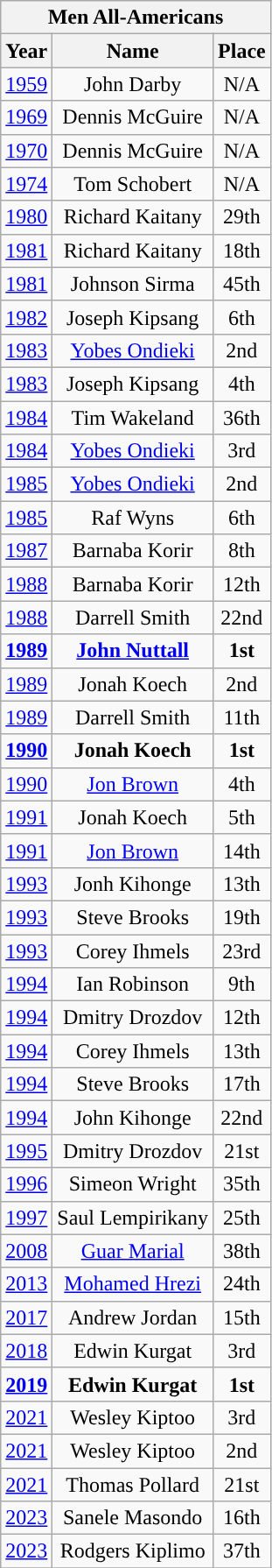<table class="wikitable">
<tr>
<th colspan="3">Men All-Americans</th>
</tr>
<tr>
<th scope="col">Year</th>
<th scope="col">Name</th>
<th scope="col">Place</th>
</tr>
<tr>
<td><a href='#'>1959</a></td>
<td style="text-align: center;">John Darby</td>
<td style="text-align: center;">N/A</td>
</tr>
<tr>
<td><a href='#'>1969</a></td>
<td style="text-align: center;">Dennis McGuire</td>
<td style="text-align: center;">N/A</td>
</tr>
<tr>
<td><a href='#'>1970</a></td>
<td style="text-align: center;">Dennis McGuire</td>
<td style="text-align: center;">N/A</td>
</tr>
<tr>
<td><a href='#'>1974</a></td>
<td style="text-align: center;">Tom Schobert</td>
<td style="text-align: center;">N/A</td>
</tr>
<tr>
<td><a href='#'>1980</a></td>
<td style="text-align: center;">Richard Kaitany</td>
<td style="text-align: center;">29th</td>
</tr>
<tr>
<td><a href='#'>1981</a></td>
<td style="text-align: center;">Richard Kaitany</td>
<td style="text-align: center;">18th</td>
</tr>
<tr>
<td><a href='#'>1981</a></td>
<td style="text-align: center;">Johnson Sirma</td>
<td style="text-align: center;">45th</td>
</tr>
<tr>
<td><a href='#'>1982</a></td>
<td style="text-align: center;">Joseph Kipsang</td>
<td style="text-align: center;">6th</td>
</tr>
<tr>
<td><a href='#'>1983</a></td>
<td style="text-align: center;"><a href='#'>Yobes Ondieki</a></td>
<td style="text-align: center;">2nd</td>
</tr>
<tr>
<td><a href='#'>1983</a></td>
<td style="text-align: center;">Joseph Kipsang</td>
<td style="text-align: center;">4th</td>
</tr>
<tr>
<td><a href='#'>1984</a></td>
<td style="text-align: center;">Tim Wakeland</td>
<td style="text-align: center;">36th</td>
</tr>
<tr>
<td><a href='#'>1984</a></td>
<td style="text-align: center;"><a href='#'>Yobes Ondieki</a></td>
<td style="text-align: center;">3rd</td>
</tr>
<tr>
<td><a href='#'>1985</a></td>
<td style="text-align: center;"><a href='#'>Yobes Ondieki</a></td>
<td style="text-align: center;">2nd</td>
</tr>
<tr>
<td><a href='#'>1985</a></td>
<td style="text-align: center;">Raf Wyns</td>
<td style="text-align: center;">6th</td>
</tr>
<tr>
<td><a href='#'>1987</a></td>
<td style="text-align: center;">Barnaba Korir</td>
<td style="text-align: center;">8th</td>
</tr>
<tr>
<td><a href='#'>1988</a></td>
<td style="text-align: center;">Barnaba Korir</td>
<td style="text-align: center;">12th</td>
</tr>
<tr>
<td><a href='#'>1988</a></td>
<td style="text-align: center;">Darrell Smith</td>
<td style="text-align: center;">22nd</td>
</tr>
<tr>
<td><strong><a href='#'>1989</a></strong></td>
<td style="text-align: center;"><strong><a href='#'>John Nuttall</a></strong></td>
<td style="text-align: center;"><strong>1st</strong></td>
</tr>
<tr>
<td><a href='#'>1989</a></td>
<td style="text-align: center;">Jonah Koech</td>
<td style="text-align: center;">2nd</td>
</tr>
<tr>
<td><a href='#'>1989</a></td>
<td style="text-align: center;">Darrell Smith</td>
<td style="text-align: center;">11th</td>
</tr>
<tr>
<td><strong><a href='#'>1990</a></strong></td>
<td style="text-align: center;"><strong>Jonah Koech</strong></td>
<td style="text-align: center;"><strong>1st</strong></td>
</tr>
<tr>
<td><a href='#'>1990</a></td>
<td style="text-align: center;"><a href='#'>Jon Brown</a></td>
<td style="text-align: center;">4th</td>
</tr>
<tr>
<td><a href='#'>1991</a></td>
<td style="text-align: center;">Jonah Koech</td>
<td style="text-align: center;">5th</td>
</tr>
<tr>
<td><a href='#'>1991</a></td>
<td style="text-align: center;"><a href='#'>Jon Brown</a></td>
<td style="text-align: center;">14th</td>
</tr>
<tr>
<td><a href='#'>1993</a></td>
<td style="text-align: center;">Jonh Kihonge</td>
<td style="text-align: center;">13th</td>
</tr>
<tr>
<td><a href='#'>1993</a></td>
<td style="text-align: center;">Steve Brooks</td>
<td style="text-align: center;">19th</td>
</tr>
<tr>
<td><a href='#'>1993</a></td>
<td style="text-align: center;">Corey Ihmels</td>
<td style="text-align: center;">23rd</td>
</tr>
<tr>
<td><a href='#'>1994</a></td>
<td style="text-align: center;">Ian Robinson</td>
<td style="text-align: center;">9th</td>
</tr>
<tr>
<td><a href='#'>1994</a></td>
<td style="text-align: center;">Dmitry Drozdov</td>
<td style="text-align: center;">12th</td>
</tr>
<tr>
<td><a href='#'>1994</a></td>
<td style="text-align: center;">Corey Ihmels</td>
<td style="text-align: center;">13th</td>
</tr>
<tr>
<td><a href='#'>1994</a></td>
<td style="text-align: center;">Steve Brooks</td>
<td style="text-align: center;">17th</td>
</tr>
<tr>
<td><a href='#'>1994</a></td>
<td style="text-align: center;">John Kihonge</td>
<td style="text-align: center;">22nd</td>
</tr>
<tr>
<td><a href='#'>1995</a></td>
<td style="text-align: center;">Dmitry Drozdov</td>
<td style="text-align: center;">21st</td>
</tr>
<tr>
<td><a href='#'>1996</a></td>
<td style="text-align: center;">Simeon Wright</td>
<td style="text-align: center;">35th</td>
</tr>
<tr>
<td><a href='#'>1997</a></td>
<td style="text-align: center;">Saul Lempirikany</td>
<td style="text-align: center;">25th</td>
</tr>
<tr>
<td><a href='#'>2008</a></td>
<td style="text-align: center;"><a href='#'>Guar Marial</a></td>
<td style="text-align: center;">38th</td>
</tr>
<tr>
<td><a href='#'>2013</a></td>
<td style="text-align: center;"><a href='#'>Mohamed Hrezi</a></td>
<td style="text-align: center;">24th</td>
</tr>
<tr>
<td><a href='#'>2017</a></td>
<td style="text-align: center;">Andrew Jordan</td>
<td style="text-align: center;">15th</td>
</tr>
<tr>
<td><a href='#'>2018</a></td>
<td style="text-align: center;">Edwin Kurgat</td>
<td style="text-align: center;">3rd</td>
</tr>
<tr>
<td><strong><a href='#'>2019</a></strong></td>
<td style="text-align: center;"><strong>Edwin Kurgat</strong></td>
<td style="text-align: center;"><strong>1st</strong></td>
</tr>
<tr>
<td><a href='#'>2021</a></td>
<td style="text-align: center;">Wesley Kiptoo</td>
<td style="text-align: center;">3rd</td>
</tr>
<tr>
<td><a href='#'>2021</a></td>
<td style="text-align: center;">Wesley Kiptoo</td>
<td style="text-align: center;">2nd</td>
</tr>
<tr>
<td><a href='#'>2021</a></td>
<td style="text-align: center;">Thomas Pollard</td>
<td style="text-align: center;">21st</td>
</tr>
<tr>
<td><a href='#'>2023</a></td>
<td style="text-align: center;">Sanele Masondo</td>
<td style="text-align: center;">16th</td>
</tr>
<tr>
<td><a href='#'>2023</a></td>
<td style="text-align: center;">Rodgers Kiplimo</td>
<td style="text-align: center;">37th</td>
</tr>
<tr>
</tr>
</table>
